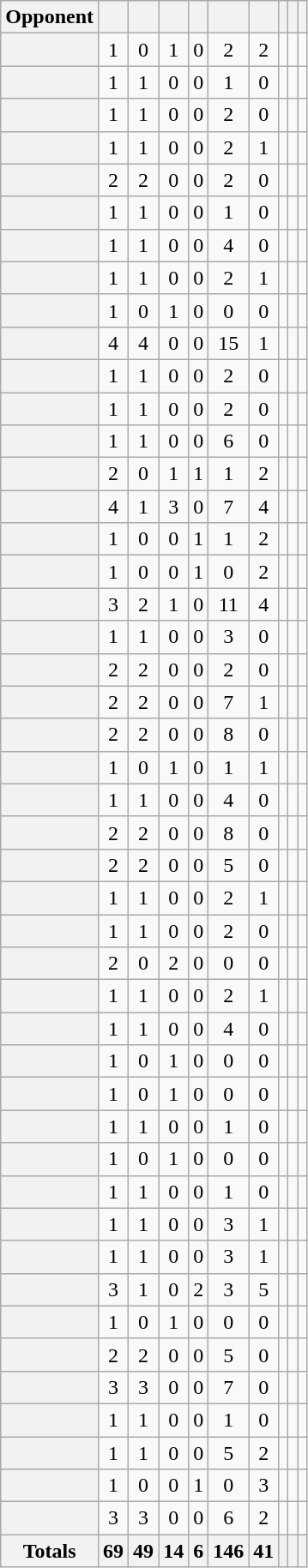<table class="wikitable plainrowheaders sortable" style="text-align:center">
<tr>
<th scope=col>Opponent</th>
<th scope=col></th>
<th scope=col></th>
<th scope=col></th>
<th scope=col></th>
<th scope=col></th>
<th scope=col></th>
<th scope=col></th>
<th scope=col></th>
<th scope=col></th>
</tr>
<tr>
<th scope=row style="text-align:left;"></th>
<td>1</td>
<td>0</td>
<td>1</td>
<td>0</td>
<td>2</td>
<td>2</td>
<td></td>
<td></td>
<td></td>
</tr>
<tr>
<th scope=row style="text-align:left;"></th>
<td>1</td>
<td>1</td>
<td>0</td>
<td>0</td>
<td>1</td>
<td>0</td>
<td></td>
<td></td>
<td></td>
</tr>
<tr>
<th scope=row style="text-align:left;"></th>
<td>1</td>
<td>1</td>
<td>0</td>
<td>0</td>
<td>2</td>
<td>0</td>
<td></td>
<td></td>
<td></td>
</tr>
<tr>
<th scope=row style="text-align:left;"></th>
<td>1</td>
<td>1</td>
<td>0</td>
<td>0</td>
<td>2</td>
<td>1</td>
<td></td>
<td></td>
<td></td>
</tr>
<tr>
<th scope=row style="text-align:left;"></th>
<td>2</td>
<td>2</td>
<td>0</td>
<td>0</td>
<td>2</td>
<td>0</td>
<td></td>
<td></td>
<td></td>
</tr>
<tr>
<th scope=row style="text-align:left;"></th>
<td>1</td>
<td>1</td>
<td>0</td>
<td>0</td>
<td>1</td>
<td>0</td>
<td></td>
<td></td>
<td></td>
</tr>
<tr>
<th scope=row style="text-align:left;"></th>
<td>1</td>
<td>1</td>
<td>0</td>
<td>0</td>
<td>4</td>
<td>0</td>
<td></td>
<td></td>
<td></td>
</tr>
<tr>
<th scope=row style="text-align:left;"></th>
<td>1</td>
<td>1</td>
<td>0</td>
<td>0</td>
<td>2</td>
<td>1</td>
<td></td>
<td></td>
<td></td>
</tr>
<tr>
<th scope=row style="text-align:left;"></th>
<td>1</td>
<td>0</td>
<td>1</td>
<td>0</td>
<td>0</td>
<td>0</td>
<td></td>
<td></td>
<td></td>
</tr>
<tr>
<th scope=row style="text-align:left;"></th>
<td>4</td>
<td>4</td>
<td>0</td>
<td>0</td>
<td>15</td>
<td>1</td>
<td></td>
<td></td>
<td></td>
</tr>
<tr>
<th scope=row style="text-align:left;"></th>
<td>1</td>
<td>1</td>
<td>0</td>
<td>0</td>
<td>2</td>
<td>0</td>
<td></td>
<td></td>
<td></td>
</tr>
<tr>
<th scope=row style="text-align:left;"></th>
<td>1</td>
<td>1</td>
<td>0</td>
<td>0</td>
<td>2</td>
<td>0</td>
<td></td>
<td></td>
<td></td>
</tr>
<tr>
<th scope=row style="text-align:left;"></th>
<td>1</td>
<td>1</td>
<td>0</td>
<td>0</td>
<td>6</td>
<td>0</td>
<td></td>
<td></td>
<td></td>
</tr>
<tr>
<th scope=row style="text-align:left;"></th>
<td>2</td>
<td>0</td>
<td>1</td>
<td>1</td>
<td>1</td>
<td>2</td>
<td></td>
<td></td>
<td></td>
</tr>
<tr>
<th scope=row style="text-align:left;"></th>
<td>4</td>
<td>1</td>
<td>3</td>
<td>0</td>
<td>7</td>
<td>4</td>
<td></td>
<td></td>
<td></td>
</tr>
<tr>
<th scope=row style="text-align:left;"></th>
<td>1</td>
<td>0</td>
<td>0</td>
<td>1</td>
<td>1</td>
<td>2</td>
<td></td>
<td></td>
<td></td>
</tr>
<tr>
<th scope=row style="text-align:left;"></th>
<td>1</td>
<td>0</td>
<td>0</td>
<td>1</td>
<td>0</td>
<td>2</td>
<td></td>
<td></td>
<td></td>
</tr>
<tr>
<th scope=row style="text-align:left;"></th>
<td>3</td>
<td>2</td>
<td>1</td>
<td>0</td>
<td>11</td>
<td>4</td>
<td></td>
<td></td>
<td></td>
</tr>
<tr>
<th scope=row style="text-align:left;"></th>
<td>1</td>
<td>1</td>
<td>0</td>
<td>0</td>
<td>3</td>
<td>0</td>
<td></td>
<td></td>
<td></td>
</tr>
<tr>
<th scope=row style="text-align:left;"></th>
<td>2</td>
<td>2</td>
<td>0</td>
<td>0</td>
<td>2</td>
<td>0</td>
<td></td>
<td></td>
<td></td>
</tr>
<tr>
<th scope=row style="text-align:left;"></th>
<td>2</td>
<td>2</td>
<td>0</td>
<td>0</td>
<td>7</td>
<td>1</td>
<td></td>
<td></td>
<td></td>
</tr>
<tr>
<th scope=row style="text-align:left;"></th>
<td>2</td>
<td>2</td>
<td>0</td>
<td>0</td>
<td>8</td>
<td>0</td>
<td></td>
<td></td>
<td></td>
</tr>
<tr>
<th scope=row style="text-align:left;"></th>
<td>1</td>
<td>0</td>
<td>1</td>
<td>0</td>
<td>1</td>
<td>1</td>
<td></td>
<td></td>
<td></td>
</tr>
<tr>
<th scope=row style="text-align:left;"></th>
<td>1</td>
<td>1</td>
<td>0</td>
<td>0</td>
<td>4</td>
<td>0</td>
<td></td>
<td></td>
<td></td>
</tr>
<tr>
<th scope=row style="text-align:left;"></th>
<td>2</td>
<td>2</td>
<td>0</td>
<td>0</td>
<td>8</td>
<td>0</td>
<td></td>
<td></td>
<td></td>
</tr>
<tr>
<th scope=row style="text-align:left;"></th>
<td>2</td>
<td>2</td>
<td>0</td>
<td>0</td>
<td>5</td>
<td>0</td>
<td></td>
<td></td>
<td></td>
</tr>
<tr>
<th scope=row style="text-align:left;"></th>
<td>1</td>
<td>1</td>
<td>0</td>
<td>0</td>
<td>2</td>
<td>1</td>
<td></td>
<td></td>
<td></td>
</tr>
<tr>
<th scope=row style="text-align:left;"></th>
<td>1</td>
<td>1</td>
<td>0</td>
<td>0</td>
<td>2</td>
<td>0</td>
<td></td>
<td></td>
<td></td>
</tr>
<tr>
<th scope=row style="text-align:left;"></th>
<td>2</td>
<td>0</td>
<td>2</td>
<td>0</td>
<td>0</td>
<td>0</td>
<td></td>
<td></td>
<td></td>
</tr>
<tr>
<th scope=row style="text-align:left;"></th>
<td>1</td>
<td>1</td>
<td>0</td>
<td>0</td>
<td>2</td>
<td>1</td>
<td></td>
<td></td>
<td></td>
</tr>
<tr>
<th scope=row style="text-align:left;"></th>
<td>1</td>
<td>1</td>
<td>0</td>
<td>0</td>
<td>4</td>
<td>0</td>
<td></td>
<td></td>
<td></td>
</tr>
<tr>
<th scope=row style="text-align:left;"></th>
<td>1</td>
<td>0</td>
<td>1</td>
<td>0</td>
<td>0</td>
<td>0</td>
<td></td>
<td></td>
<td></td>
</tr>
<tr>
<th scope=row style="text-align:left;"></th>
<td>1</td>
<td>0</td>
<td>1</td>
<td>0</td>
<td>0</td>
<td>0</td>
<td></td>
<td></td>
<td></td>
</tr>
<tr>
<th scope=row style="text-align:left;"></th>
<td>1</td>
<td>1</td>
<td>0</td>
<td>0</td>
<td>1</td>
<td>0</td>
<td></td>
<td></td>
<td></td>
</tr>
<tr>
<th scope=row style="text-align:left;"></th>
<td>1</td>
<td>0</td>
<td>1</td>
<td>0</td>
<td>0</td>
<td>0</td>
<td></td>
<td></td>
<td></td>
</tr>
<tr>
<th scope=row style="text-align:left;"></th>
<td>1</td>
<td>1</td>
<td>0</td>
<td>0</td>
<td>1</td>
<td>0</td>
<td></td>
<td></td>
<td></td>
</tr>
<tr>
<th scope=row style="text-align:left;"></th>
<td>1</td>
<td>1</td>
<td>0</td>
<td>0</td>
<td>3</td>
<td>1</td>
<td></td>
<td></td>
<td></td>
</tr>
<tr>
<th scope=row style="text-align:left;"></th>
<td>1</td>
<td>1</td>
<td>0</td>
<td>0</td>
<td>3</td>
<td>1</td>
<td></td>
<td></td>
<td></td>
</tr>
<tr>
<th scope=row style="text-align:left;"></th>
<td>3</td>
<td>1</td>
<td>0</td>
<td>2</td>
<td>3</td>
<td>5</td>
<td></td>
<td></td>
<td></td>
</tr>
<tr>
<th scope=row style="text-align:left;"></th>
<td>1</td>
<td>0</td>
<td>1</td>
<td>0</td>
<td>0</td>
<td>0</td>
<td></td>
<td></td>
<td></td>
</tr>
<tr>
<th scope=row style="text-align:left;"></th>
<td>2</td>
<td>2</td>
<td>0</td>
<td>0</td>
<td>5</td>
<td>0</td>
<td></td>
<td></td>
<td></td>
</tr>
<tr>
<th scope=row style="text-align:left;"></th>
<td>3</td>
<td>3</td>
<td>0</td>
<td>0</td>
<td>7</td>
<td>0</td>
<td></td>
<td></td>
<td></td>
</tr>
<tr>
<th scope=row style="text-align:left;"></th>
<td>1</td>
<td>1</td>
<td>0</td>
<td>0</td>
<td>1</td>
<td>0</td>
<td></td>
<td></td>
<td></td>
</tr>
<tr>
<th scope=row style="text-align:left;"></th>
<td>1</td>
<td>1</td>
<td>0</td>
<td>0</td>
<td>5</td>
<td>2</td>
<td></td>
<td></td>
<td></td>
</tr>
<tr>
<th scope=row style="text-align:left;"></th>
<td>1</td>
<td>0</td>
<td>0</td>
<td>1</td>
<td>0</td>
<td>3</td>
<td></td>
<td></td>
<td></td>
</tr>
<tr>
<th scope=row style="text-align:left;"></th>
<td>3</td>
<td>3</td>
<td>0</td>
<td>0</td>
<td>6</td>
<td>2</td>
<td></td>
<td></td>
<td></td>
</tr>
<tr class="sortbottom">
<th>Totals</th>
<th>69</th>
<th>49</th>
<th>14</th>
<th>6</th>
<th>146</th>
<th>41</th>
<th></th>
<th></th>
<th></th>
</tr>
</table>
